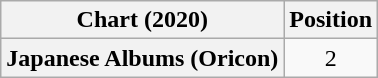<table class="wikitable plainrowheaders" style="text-align:center">
<tr>
<th scope="col">Chart (2020)</th>
<th scope="col">Position</th>
</tr>
<tr>
<th scope="row">Japanese Albums (Oricon)</th>
<td>2</td>
</tr>
</table>
